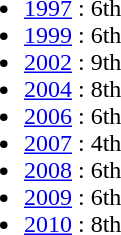<table border="0" cellpadding="2">
<tr valign="top">
<td><br><ul><li><a href='#'>1997</a> : 6th</li><li><a href='#'>1999</a> : 6th</li><li><a href='#'>2002</a> : 9th</li><li><a href='#'>2004</a> : 8th</li><li><a href='#'>2006</a> : 6th</li><li><a href='#'>2007</a> : 4th</li><li><a href='#'>2008</a> : 6th</li><li><a href='#'>2009</a> : 6th</li><li><a href='#'>2010</a> : 8th</li></ul></td>
</tr>
</table>
